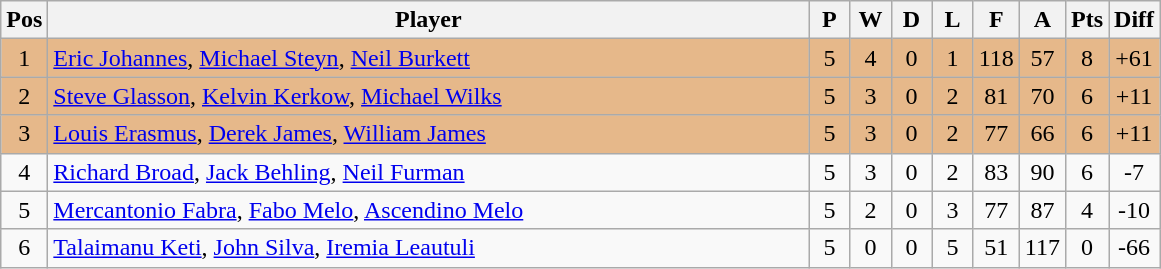<table class="wikitable" style="font-size: 100%">
<tr>
<th width=20>Pos</th>
<th width=500>Player</th>
<th width=20>P</th>
<th width=20>W</th>
<th width=20>D</th>
<th width=20>L</th>
<th width=20>F</th>
<th width=20>A</th>
<th width=20>Pts</th>
<th width=20>Diff</th>
</tr>
<tr align=center style="background: #E6B88A;">
<td>1</td>
<td align="left"> <a href='#'>Eric Johannes</a>, <a href='#'>Michael Steyn</a>, <a href='#'>Neil Burkett</a></td>
<td>5</td>
<td>4</td>
<td>0</td>
<td>1</td>
<td>118</td>
<td>57</td>
<td>8</td>
<td>+61</td>
</tr>
<tr align=center style="background: #E6B88A;">
<td>2</td>
<td align="left"> <a href='#'>Steve Glasson</a>, <a href='#'>Kelvin Kerkow</a>, <a href='#'>Michael Wilks</a></td>
<td>5</td>
<td>3</td>
<td>0</td>
<td>2</td>
<td>81</td>
<td>70</td>
<td>6</td>
<td>+11</td>
</tr>
<tr align=center style="background: #E6B88A;">
<td>3</td>
<td align="left"> <a href='#'>Louis Erasmus</a>, <a href='#'>Derek James</a>, <a href='#'>William James</a></td>
<td>5</td>
<td>3</td>
<td>0</td>
<td>2</td>
<td>77</td>
<td>66</td>
<td>6</td>
<td>+11</td>
</tr>
<tr align=center>
<td>4</td>
<td align="left"> <a href='#'>Richard Broad</a>, <a href='#'>Jack Behling</a>, <a href='#'>Neil Furman</a></td>
<td>5</td>
<td>3</td>
<td>0</td>
<td>2</td>
<td>83</td>
<td>90</td>
<td>6</td>
<td>-7</td>
</tr>
<tr align=center>
<td>5</td>
<td align="left"> <a href='#'>Mercantonio Fabra</a>, <a href='#'>Fabo Melo</a>, <a href='#'>Ascendino Melo</a></td>
<td>5</td>
<td>2</td>
<td>0</td>
<td>3</td>
<td>77</td>
<td>87</td>
<td>4</td>
<td>-10</td>
</tr>
<tr align=center>
<td>6</td>
<td align="left"> <a href='#'>Talaimanu Keti</a>, <a href='#'>John Silva</a>, <a href='#'>Iremia Leautuli</a></td>
<td>5</td>
<td>0</td>
<td>0</td>
<td>5</td>
<td>51</td>
<td>117</td>
<td>0</td>
<td>-66</td>
</tr>
</table>
